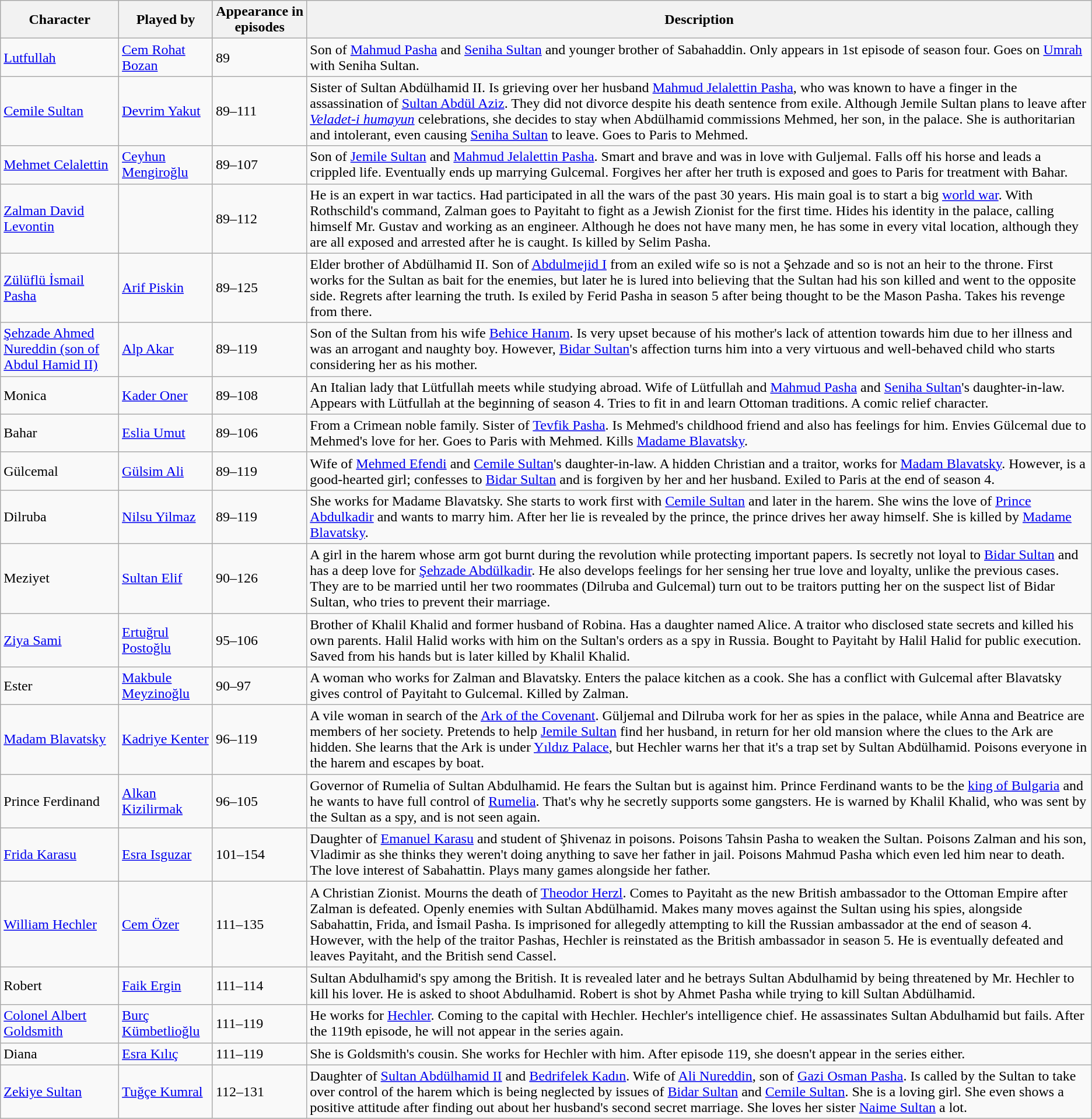<table class="wikitable">
<tr>
<th>Character</th>
<th>Played by</th>
<th>Appearance in episodes</th>
<th>Description</th>
</tr>
<tr>
<td><a href='#'>Lutfullah</a></td>
<td><a href='#'>Cem Rohat Bozan</a></td>
<td>89</td>
<td>Son of <a href='#'>Mahmud Pasha</a> and <a href='#'>Seniha Sultan</a> and younger brother of Sabahaddin. Only appears in 1st episode of season four. Goes on <a href='#'>Umrah</a> with Seniha Sultan.</td>
</tr>
<tr>
<td><a href='#'>Cemile Sultan</a></td>
<td><a href='#'>Devrim Yakut</a></td>
<td>89–111</td>
<td>Sister of Sultan Abdülhamid II. Is grieving over her husband <a href='#'>Mahmud Jelalettin Pasha</a>, who was known to have a finger in the assassination of <a href='#'>Sultan Abdül Aziz</a>. They did not divorce despite his death sentence from exile. Although Jemile Sultan plans to leave after <em><a href='#'>Veladet-i humayun</a></em> celebrations, she decides to stay when Abdülhamid commissions Mehmed, her son, in the palace. She is authoritarian and intolerant, even causing <a href='#'>Seniha Sultan</a> to leave. Goes to Paris to Mehmed.</td>
</tr>
<tr>
<td><a href='#'>Mehmet Celalettin</a></td>
<td><a href='#'>Ceyhun Mengiroğlu</a></td>
<td>89–107</td>
<td>Son of <a href='#'>Jemile Sultan</a> and <a href='#'>Mahmud Jelalettin Pasha</a>. Smart and brave and was in love with Guljemal. Falls off his horse and leads a crippled life. Eventually ends up marrying Gulcemal. Forgives her after her truth is exposed and goes to Paris for treatment with Bahar.</td>
</tr>
<tr>
<td><a href='#'>Zalman David Levontin</a></td>
<td></td>
<td>89–112</td>
<td>He is an expert in war tactics. Had participated in all the wars of the past 30 years. His main goal is to start a big <a href='#'>world war</a>. With Rothschild's command, Zalman goes to Payitaht to fight as a Jewish Zionist for the first time. Hides his identity in the palace, calling himself Mr. Gustav and working as an engineer. Although he does not have many men, he has some in every vital location, although they are all exposed and arrested after he is caught. Is killed by Selim Pasha.</td>
</tr>
<tr>
<td><a href='#'>Zülüflü İsmail Pasha</a></td>
<td><a href='#'>Arif Piskin</a></td>
<td>89–125</td>
<td>Elder brother of Abdülhamid II. Son of <a href='#'>Abdulmejid I</a> from an exiled wife so is not a Şehzade and so is not an heir to the throne. First works for the Sultan as bait for the enemies, but later he is lured into believing that the Sultan had his son killed and went to the opposite side. Regrets after learning the truth. Is exiled by Ferid Pasha in season 5 after being thought to be the Mason Pasha. Takes his revenge from there.</td>
</tr>
<tr>
<td><a href='#'>Şehzade Ahmed Nureddin (son of Abdul Hamid II)</a></td>
<td><a href='#'>Alp Akar</a></td>
<td>89–119</td>
<td>Son of the Sultan from his wife <a href='#'>Behice Hanım</a>. Is very upset because of his mother's lack of attention towards him due to her illness and was an arrogant and naughty boy. However, <a href='#'>Bidar Sultan</a>'s affection turns him into a very virtuous and well-behaved child who starts considering her as his mother.</td>
</tr>
<tr>
<td>Monica</td>
<td><a href='#'>Kader Oner</a></td>
<td>89–108</td>
<td>An Italian lady that Lütfullah meets while studying abroad. Wife of Lütfullah and <a href='#'>Mahmud Pasha</a> and <a href='#'>Seniha Sultan</a>'s daughter-in-law. Appears with Lütfullah at the beginning of season 4. Tries to fit in and learn Ottoman traditions. A comic relief character.</td>
</tr>
<tr>
<td>Bahar</td>
<td><a href='#'>Eslia Umut</a></td>
<td>89–106</td>
<td>From a Crimean noble family. Sister of <a href='#'>Tevfik Pasha</a>. Is Mehmed's childhood friend and also has feelings for him. Envies Gülcemal due to Mehmed's love for her. Goes to Paris with Mehmed. Kills <a href='#'>Madame Blavatsky</a>.</td>
</tr>
<tr>
<td>Gülcemal</td>
<td><a href='#'>Gülsim Ali</a></td>
<td>89–119</td>
<td>Wife of <a href='#'>Mehmed Efendi</a> and <a href='#'>Cemile Sultan</a>'s daughter-in-law. A hidden Christian and a traitor, works for <a href='#'>Madam Blavatsky</a>. However, is a good-hearted girl; confesses to <a href='#'>Bidar Sultan</a> and is forgiven by her and her husband. Exiled to Paris at the end of season 4.</td>
</tr>
<tr>
<td>Dilruba</td>
<td><a href='#'>Nilsu Yilmaz</a></td>
<td>89–119</td>
<td>She works for Madame Blavatsky. She starts to work first with <a href='#'>Cemile Sultan</a> and later in the harem. She wins the love of <a href='#'>Prince Abdulkadir</a> and wants to marry him. After her lie is revealed by the prince, the prince drives her away himself. She is killed by <a href='#'>Madame Blavatsky</a>.</td>
</tr>
<tr>
<td>Meziyet</td>
<td><a href='#'>Sultan Elif</a></td>
<td>90–126</td>
<td>A girl in the harem whose arm got burnt during the revolution while protecting important papers. Is secretly not loyal to <a href='#'>Bidar Sultan</a> and has a deep love for <a href='#'>Şehzade Abdülkadir</a>. He also develops feelings for her sensing her true love and loyalty, unlike the previous cases. They are to be married until her two roommates (Dilruba and Gulcemal) turn out to be traitors putting her on the suspect list of Bidar Sultan, who tries to prevent their marriage.</td>
</tr>
<tr>
<td><a href='#'>Ziya Sami</a></td>
<td><a href='#'>Ertuğrul Postoğlu</a></td>
<td>95–106</td>
<td>Brother of Khalil Khalid and former husband of Robina. Has a daughter named Alice. A traitor who disclosed state secrets and killed his own parents. Halil Halid works with him on the Sultan's orders as a spy in Russia. Bought to Payitaht by Halil Halid for public execution. Saved from his hands but is later killed by Khalil Khalid.</td>
</tr>
<tr>
<td>Ester</td>
<td><a href='#'>Makbule Meyzinoğlu</a></td>
<td>90–97</td>
<td>A woman who works for Zalman and Blavatsky. Enters the palace kitchen as a cook. She has a conflict with Gulcemal after Blavatsky gives control of Payitaht to Gulcemal. Killed by Zalman.</td>
</tr>
<tr>
<td><a href='#'>Madam Blavatsky</a></td>
<td><a href='#'>Kadriye Kenter</a></td>
<td>96–119</td>
<td>A vile woman in search of the <a href='#'>Ark of the Covenant</a>. Güljemal and Dilruba work for her as spies in the palace, while Anna and Beatrice are members of her society. Pretends to help <a href='#'>Jemile Sultan</a> find her husband, in return for her old mansion where the clues to the Ark are hidden. She learns that the Ark is under <a href='#'>Yıldız Palace</a>, but Hechler warns her that it's a trap set by Sultan Abdülhamid. Poisons everyone in the harem and escapes by boat.</td>
</tr>
<tr>
<td>Prince Ferdinand</td>
<td><a href='#'>Alkan Kizilirmak</a></td>
<td>96–105</td>
<td>Governor of Rumelia of Sultan Abdulhamid. He fears the Sultan but is against him. Prince Ferdinand wants to be the <a href='#'>king of Bulgaria</a> and he wants to have full control of <a href='#'>Rumelia</a>. That's why he secretly supports some gangsters. He is warned by Khalil Khalid, who was sent by the Sultan as a spy, and is not seen again.</td>
</tr>
<tr>
<td><a href='#'>Frida Karasu</a></td>
<td><a href='#'>Esra Isguzar</a></td>
<td>101–154</td>
<td>Daughter of <a href='#'>Emanuel Karasu</a> and student of Şhivenaz in poisons. Poisons Tahsin Pasha to weaken the Sultan. Poisons Zalman and his son, Vladimir as she thinks they weren't doing anything to save her father in jail. Poisons Mahmud Pasha which even led him near to death. The love interest of Sabahattin. Plays many games alongside her father.</td>
</tr>
<tr>
<td><a href='#'>William Hechler</a></td>
<td><a href='#'>Cem Özer</a></td>
<td>111–135</td>
<td>A Christian Zionist. Mourns the death of <a href='#'>Theodor Herzl</a>. Comes to Payitaht as the new British ambassador to the Ottoman Empire after Zalman is defeated. Openly enemies with Sultan Abdülhamid. Makes many moves against the Sultan using his spies, alongside Sabahattin, Frida, and İsmail Pasha. Is imprisoned for allegedly attempting to kill the Russian ambassador at the end of season 4. However, with the help of the traitor Pashas, Hechler is reinstated as the British ambassador in season 5. He is eventually defeated and leaves Payitaht, and the British send Cassel.</td>
</tr>
<tr>
<td>Robert</td>
<td><a href='#'>Faik Ergin</a></td>
<td>111–114</td>
<td>Sultan Abdulhamid's spy among the British. It is revealed later and he betrays Sultan Abdulhamid by being threatened by Mr. Hechler to kill his lover. He is asked to shoot Abdulhamid. Robert is shot by Ahmet Pasha while trying to kill Sultan Abdülhamid.</td>
</tr>
<tr>
<td><a href='#'>Colonel Albert Goldsmith</a></td>
<td><a href='#'>Burç Kümbetlioğlu</a></td>
<td>111–119</td>
<td>He works for <a href='#'>Hechler</a>. Coming to the capital with Hechler. Hechler's intelligence chief. He assassinates Sultan Abdulhamid but fails. After the 119th episode, he will not appear in the series again.</td>
</tr>
<tr>
<td>Diana</td>
<td><a href='#'>Esra Kılıç</a></td>
<td>111–119</td>
<td>She is Goldsmith's cousin. She works for Hechler with him. After episode 119, she doesn't appear in the series either.</td>
</tr>
<tr>
<td><a href='#'>Zekiye Sultan</a></td>
<td><a href='#'>Tuğçe Kumral</a></td>
<td>112–131</td>
<td>Daughter of <a href='#'>Sultan Abdülhamid II</a> and <a href='#'>Bedrifelek Kadın</a>. Wife of <a href='#'>Ali Nureddin</a>, son of <a href='#'>Gazi Osman Pasha</a>. Is called by the Sultan to take over control of the harem which is being neglected by issues of <a href='#'>Bidar Sultan</a> and <a href='#'>Cemile Sultan</a>. She is a loving girl. She even shows a positive attitude after finding out about her husband's second secret marriage. She loves her sister <a href='#'>Naime Sultan</a> a lot.</td>
</tr>
</table>
